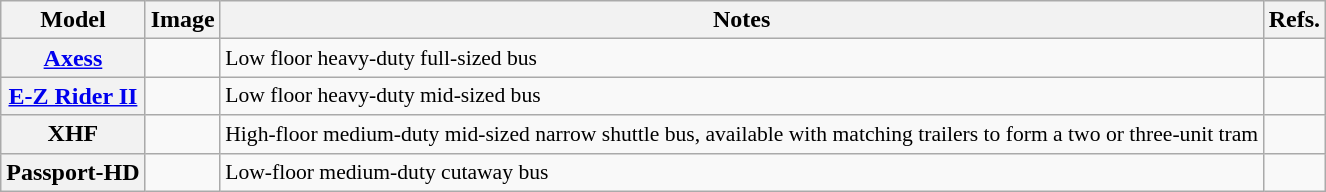<table class="wikitable sortable" style="font-size:100%;text-align:center;">
<tr>
<th>Model</th>
<th class="unsortable">Image</th>
<th class="unsortable">Notes</th>
<th class="unsortable">Refs.</th>
</tr>
<tr>
<th><a href='#'>Axess</a></th>
<td></td>
<td style="font-size:90%;text-align:left;">Low floor heavy-duty full-sized bus</td>
<td></td>
</tr>
<tr>
<th><a href='#'>E-Z Rider II</a></th>
<td></td>
<td style="font-size:90%;text-align:left;">Low floor heavy-duty mid-sized bus</td>
<td></td>
</tr>
<tr>
<th>XHF</th>
<td></td>
<td style="font-size:90%;text-align:left;">High-floor medium-duty mid-sized narrow shuttle bus, available with matching trailers to form a two or three-unit tram</td>
<td></td>
</tr>
<tr>
<th>Passport-HD</th>
<td></td>
<td style="font-size:90%;text-align:left;">Low-floor medium-duty cutaway bus</td>
<td></td>
</tr>
</table>
